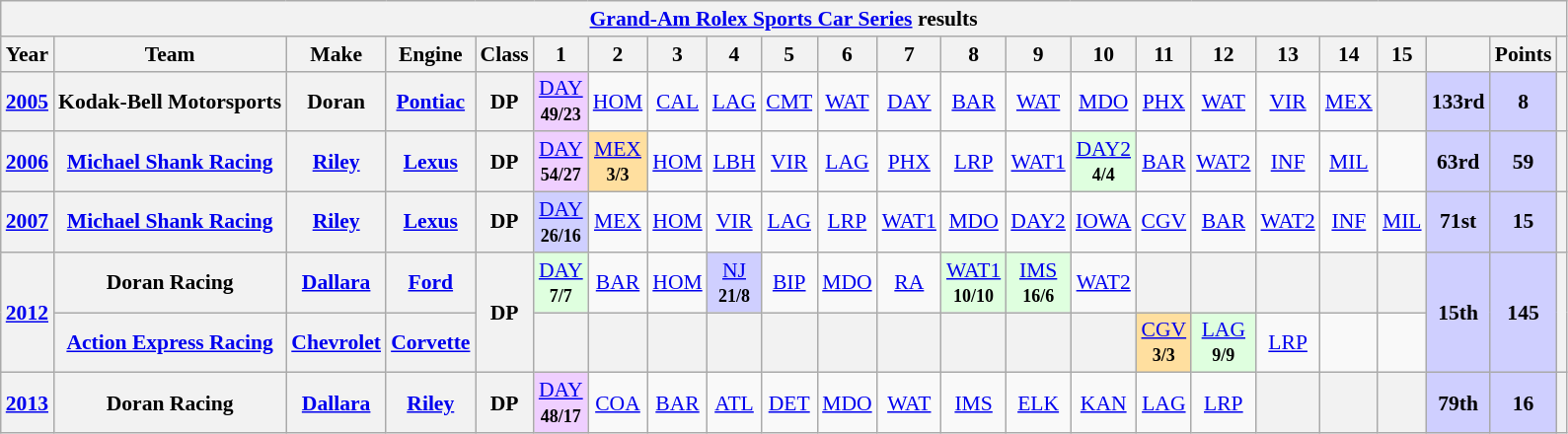<table class="wikitable" style="text-align:center; font-size:90%">
<tr>
<th colspan=45><a href='#'>Grand-Am Rolex Sports Car Series</a> results</th>
</tr>
<tr>
<th scope="col">Year</th>
<th scope="col">Team</th>
<th scope="col">Make</th>
<th scope="col">Engine</th>
<th scope="col">Class</th>
<th scope="col">1</th>
<th scope="col">2</th>
<th scope="col">3</th>
<th scope="col">4</th>
<th scope="col">5</th>
<th scope="col">6</th>
<th scope="col">7</th>
<th scope="col">8</th>
<th scope="col">9</th>
<th scope="col">10</th>
<th scope="col">11</th>
<th scope="col">12</th>
<th scope="col">13</th>
<th scope="col">14</th>
<th scope="col">15</th>
<th scope="col"></th>
<th scope="col">Points</th>
<th scope="col"></th>
</tr>
<tr>
<th><a href='#'>2005</a></th>
<th><strong>Kodak-Bell Motorsports</strong></th>
<th><strong>Doran</strong></th>
<th><strong><a href='#'>Pontiac</a></strong></th>
<th>DP</th>
<td style="background:#EFCFFF;"><a href='#'>DAY</a> <br><small><strong>49/23</strong></small></td>
<td><a href='#'>HOM</a></td>
<td><a href='#'>CAL</a></td>
<td><a href='#'>LAG</a></td>
<td><a href='#'>CMT</a></td>
<td><a href='#'>WAT</a></td>
<td><a href='#'>DAY</a></td>
<td><a href='#'>BAR</a></td>
<td><a href='#'>WAT</a></td>
<td><a href='#'>MDO</a></td>
<td><a href='#'>PHX</a></td>
<td><a href='#'>WAT</a></td>
<td><a href='#'>VIR</a></td>
<td><a href='#'>MEX</a></td>
<th></th>
<th style="background:#cfcfff; text-align:center;">133rd</th>
<th style="background:#cfcfff; text-align:center;">8</th>
<th></th>
</tr>
<tr>
<th><a href='#'>2006</a></th>
<th><strong><a href='#'>Michael Shank Racing</a></strong></th>
<th><strong><a href='#'>Riley</a></strong></th>
<th><a href='#'>Lexus</a></th>
<th>DP</th>
<td style="background:#EFCFFF;"><a href='#'>DAY</a> <br><small><strong>54/27</strong></small></td>
<td style="background:#FFDF9F;"><a href='#'>MEX</a> <br><small><strong>3/3</strong></small></td>
<td><a href='#'>HOM</a></td>
<td><a href='#'>LBH</a></td>
<td><a href='#'>VIR</a></td>
<td><a href='#'>LAG</a></td>
<td><a href='#'>PHX</a></td>
<td><a href='#'>LRP</a></td>
<td><a href='#'>WAT1</a></td>
<td style="background:#DFFFDF;"><a href='#'>DAY2</a> <br><small><strong>4/4</strong></small></td>
<td><a href='#'>BAR</a></td>
<td><a href='#'>WAT2</a></td>
<td><a href='#'>INF</a></td>
<td><a href='#'>MIL</a></td>
<td></td>
<td style="background:#cfcfff; text-align:center;"><strong>63rd</strong></td>
<td style="background:#cfcfff; text-align:center;"><strong>59</strong></td>
<th></th>
</tr>
<tr>
<th><a href='#'>2007</a></th>
<th><strong><a href='#'>Michael Shank Racing</a></strong></th>
<th><strong><a href='#'>Riley</a></strong></th>
<th><a href='#'>Lexus</a></th>
<th>DP</th>
<td style="background:#cfcfff;"><a href='#'>DAY</a> <br><small><strong>26/16</strong></small></td>
<td><a href='#'>MEX</a></td>
<td><a href='#'>HOM</a></td>
<td><a href='#'>VIR</a></td>
<td><a href='#'>LAG</a></td>
<td><a href='#'>LRP</a></td>
<td><a href='#'>WAT1</a></td>
<td><a href='#'>MDO</a></td>
<td><a href='#'>DAY2</a></td>
<td><a href='#'>IOWA</a></td>
<td><a href='#'>CGV</a></td>
<td><a href='#'>BAR</a></td>
<td><a href='#'>WAT2</a></td>
<td><a href='#'>INF</a></td>
<td><a href='#'>MIL</a></td>
<td style="background:#cfcfff; text-align:center;"><strong>71st</strong></td>
<td style="background:#cfcfff; text-align:center;"><strong>15</strong></td>
<th></th>
</tr>
<tr>
<th rowspan=2><strong><a href='#'>2012</a></strong></th>
<th><strong>Doran Racing</strong></th>
<th><strong><a href='#'>Dallara</a></strong></th>
<th><a href='#'>Ford</a></th>
<th rowspan=2><strong>DP</strong></th>
<td style="background:#DFFFDF;"><a href='#'>DAY</a> <br><small><strong>7/7</strong></small></td>
<td><a href='#'>BAR</a></td>
<td><a href='#'>HOM</a></td>
<td style="background:#cfcfff;"><a href='#'>NJ</a> <br><small><strong>21/8</strong></small></td>
<td><a href='#'>BIP</a></td>
<td><a href='#'>MDO</a></td>
<td><a href='#'>RA</a></td>
<td style="background:#DFFFDF;"><a href='#'>WAT1</a> <br><small><strong>10/10</strong></small></td>
<td style="background:#DFFFDF;"><a href='#'>IMS</a> <br><small><strong>16/6</strong></small></td>
<td><a href='#'>WAT2</a></td>
<th></th>
<th></th>
<th></th>
<th></th>
<th></th>
<td style="background:#cfcfff;" rowspan="2"><strong>15th</strong></td>
<td style="background:#cfcfff;" rowspan="2"><strong>145</strong></td>
<th rowspan="2"></th>
</tr>
<tr>
<th><strong><a href='#'>Action Express Racing</a></strong></th>
<th><strong><a href='#'>Chevrolet</a></strong></th>
<th><a href='#'>Corvette</a></th>
<th></th>
<th></th>
<th></th>
<th></th>
<th></th>
<th></th>
<th></th>
<th></th>
<th></th>
<th></th>
<td style="background:#FFDF9F;"><a href='#'>CGV</a> <br><small><strong>3/3</strong></small></td>
<td style="background:#DFFFDF;"><a href='#'>LAG</a> <br><small><strong>9/9</strong></small></td>
<td><a href='#'>LRP</a></td>
<td></td>
<td></td>
</tr>
<tr>
<th><a href='#'>2013</a></th>
<th>Doran Racing</th>
<th><a href='#'>Dallara</a></th>
<th><a href='#'>Riley</a></th>
<th>DP</th>
<td style="background:#EFCFFF;"><a href='#'>DAY</a> <br><small><strong>48/17</strong></small></td>
<td><a href='#'>COA</a></td>
<td><a href='#'>BAR</a></td>
<td><a href='#'>ATL</a></td>
<td><a href='#'>DET</a></td>
<td><a href='#'>MDO</a></td>
<td><a href='#'>WAT</a></td>
<td><a href='#'>IMS</a></td>
<td><a href='#'>ELK</a></td>
<td><a href='#'>KAN</a></td>
<td><a href='#'>LAG</a></td>
<td><a href='#'>LRP</a></td>
<th></th>
<th></th>
<th></th>
<th style="background:#CFCFFF;">79th</th>
<th style="background:#CFCFFF;">16</th>
<th></th>
</tr>
</table>
